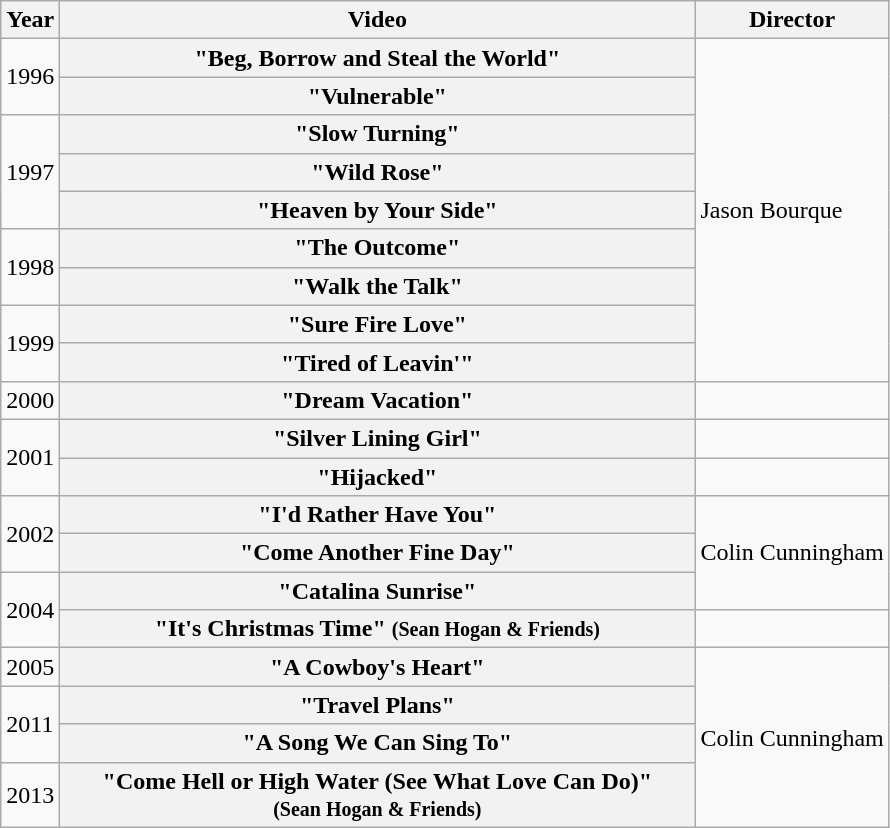<table class="wikitable plainrowheaders">
<tr>
<th>Year</th>
<th style="width:26em;">Video</th>
<th>Director</th>
</tr>
<tr>
<td rowspan="2">1996</td>
<th scope="row">"Beg, Borrow and Steal the World"</th>
<td rowspan="9">Jason Bourque</td>
</tr>
<tr>
<th scope="row">"Vulnerable"</th>
</tr>
<tr>
<td rowspan="3">1997</td>
<th scope="row">"Slow Turning"</th>
</tr>
<tr>
<th scope="row">"Wild Rose"</th>
</tr>
<tr>
<th scope="row">"Heaven by Your Side"</th>
</tr>
<tr>
<td rowspan="2">1998</td>
<th scope="row">"The Outcome"</th>
</tr>
<tr>
<th scope="row">"Walk the Talk"</th>
</tr>
<tr>
<td rowspan="2">1999</td>
<th scope="row">"Sure Fire Love"</th>
</tr>
<tr>
<th scope="row">"Tired of Leavin'"</th>
</tr>
<tr>
<td>2000</td>
<th scope="row">"Dream Vacation"</th>
<td></td>
</tr>
<tr>
<td rowspan="2">2001</td>
<th scope="row">"Silver Lining Girl"</th>
<td></td>
</tr>
<tr>
<th scope="row">"Hijacked"</th>
<td></td>
</tr>
<tr>
<td rowspan="2">2002</td>
<th scope="row">"I'd Rather Have You"</th>
<td rowspan="3">Colin Cunningham</td>
</tr>
<tr>
<th scope="row">"Come Another Fine Day"</th>
</tr>
<tr>
<td rowspan="2">2004</td>
<th scope="row">"Catalina Sunrise"</th>
</tr>
<tr>
<th scope="row">"It's Christmas Time" <small>(Sean Hogan & Friends)</small></th>
<td></td>
</tr>
<tr>
<td>2005</td>
<th scope="row">"A Cowboy's Heart"</th>
<td rowspan="4">Colin Cunningham</td>
</tr>
<tr>
<td rowspan="2">2011</td>
<th scope="row">"Travel Plans"</th>
</tr>
<tr>
<th scope="row">"A Song We Can Sing To"</th>
</tr>
<tr>
<td>2013</td>
<th scope="row">"Come Hell or High Water (See What Love Can Do)"<br><small>(Sean Hogan & Friends)</small></th>
</tr>
</table>
